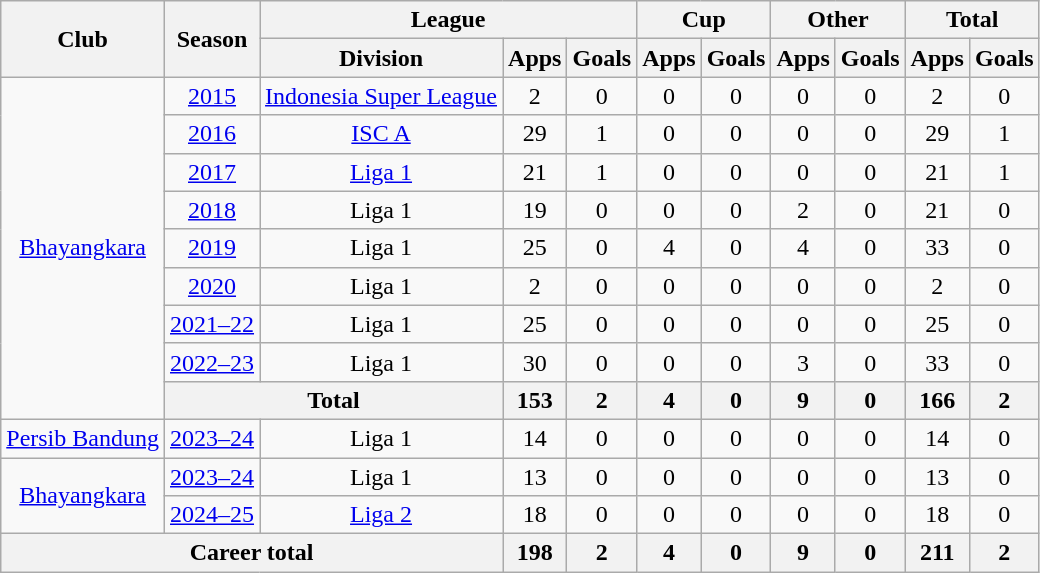<table class="wikitable" style="text-align:center">
<tr>
<th rowspan="2">Club</th>
<th rowspan="2">Season</th>
<th colspan="3">League</th>
<th colspan="2">Cup</th>
<th colspan="2">Other</th>
<th colspan="2">Total</th>
</tr>
<tr>
<th>Division</th>
<th>Apps</th>
<th>Goals</th>
<th>Apps</th>
<th>Goals</th>
<th>Apps</th>
<th>Goals</th>
<th>Apps</th>
<th>Goals</th>
</tr>
<tr>
<td rowspan="9" valign="center"><a href='#'>Bhayangkara</a></td>
<td><a href='#'>2015</a></td>
<td><a href='#'>Indonesia Super League</a></td>
<td>2</td>
<td>0</td>
<td>0</td>
<td>0</td>
<td>0</td>
<td>0</td>
<td>2</td>
<td>0</td>
</tr>
<tr>
<td><a href='#'>2016</a></td>
<td><a href='#'>ISC A</a></td>
<td>29</td>
<td>1</td>
<td>0</td>
<td>0</td>
<td>0</td>
<td>0</td>
<td>29</td>
<td>1</td>
</tr>
<tr>
<td><a href='#'>2017</a></td>
<td rowspan="1" valign="center"><a href='#'>Liga 1</a></td>
<td>21</td>
<td>1</td>
<td>0</td>
<td>0</td>
<td>0</td>
<td>0</td>
<td>21</td>
<td>1</td>
</tr>
<tr>
<td><a href='#'>2018</a></td>
<td rowspan="1" valign="center">Liga 1</td>
<td>19</td>
<td>0</td>
<td>0</td>
<td>0</td>
<td>2</td>
<td>0</td>
<td>21</td>
<td>0</td>
</tr>
<tr>
<td><a href='#'>2019</a></td>
<td rowspan="1" valign="center">Liga 1</td>
<td>25</td>
<td>0</td>
<td>4</td>
<td>0</td>
<td>4</td>
<td>0</td>
<td>33</td>
<td>0</td>
</tr>
<tr>
<td><a href='#'>2020</a></td>
<td rowspan="1" valign="center">Liga 1</td>
<td>2</td>
<td>0</td>
<td>0</td>
<td>0</td>
<td>0</td>
<td>0</td>
<td>2</td>
<td>0</td>
</tr>
<tr>
<td><a href='#'>2021–22</a></td>
<td rowspan="1" valign="center">Liga 1</td>
<td>25</td>
<td>0</td>
<td>0</td>
<td>0</td>
<td>0</td>
<td>0</td>
<td>25</td>
<td>0</td>
</tr>
<tr>
<td><a href='#'>2022–23</a></td>
<td rowspan="1" valign="center">Liga 1</td>
<td>30</td>
<td>0</td>
<td>0</td>
<td>0</td>
<td>3</td>
<td>0</td>
<td>33</td>
<td>0</td>
</tr>
<tr>
<th colspan="2">Total</th>
<th>153</th>
<th>2</th>
<th>4</th>
<th>0</th>
<th>9</th>
<th>0</th>
<th>166</th>
<th>2</th>
</tr>
<tr>
<td rowspan="1"><a href='#'>Persib Bandung</a></td>
<td><a href='#'>2023–24</a></td>
<td rowspan="1">Liga 1</td>
<td>14</td>
<td>0</td>
<td>0</td>
<td>0</td>
<td>0</td>
<td>0</td>
<td>14</td>
<td>0</td>
</tr>
<tr>
<td rowspan="2"><a href='#'>Bhayangkara</a></td>
<td><a href='#'>2023–24</a></td>
<td rowspan="1">Liga 1</td>
<td>13</td>
<td>0</td>
<td>0</td>
<td>0</td>
<td>0</td>
<td>0</td>
<td>13</td>
<td>0</td>
</tr>
<tr>
<td><a href='#'>2024–25</a></td>
<td><a href='#'>Liga 2</a></td>
<td>18</td>
<td>0</td>
<td>0</td>
<td>0</td>
<td>0</td>
<td>0</td>
<td>18</td>
<td>0</td>
</tr>
<tr>
<th colspan="3">Career total</th>
<th>198</th>
<th>2</th>
<th>4</th>
<th>0</th>
<th>9</th>
<th>0</th>
<th>211</th>
<th>2</th>
</tr>
</table>
